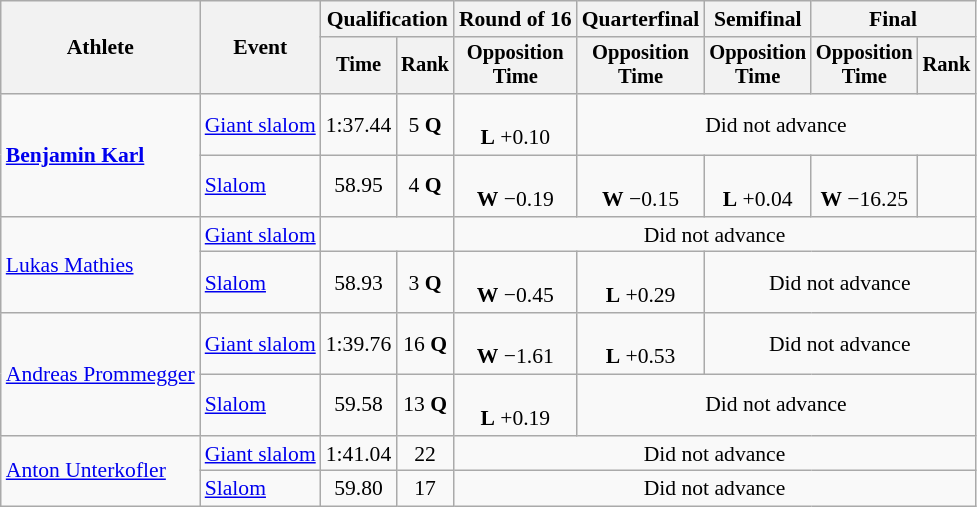<table class="wikitable" style="font-size:90%">
<tr>
<th rowspan="2">Athlete</th>
<th rowspan="2">Event</th>
<th colspan="2">Qualification</th>
<th>Round of 16</th>
<th>Quarterfinal</th>
<th>Semifinal</th>
<th colspan=2>Final</th>
</tr>
<tr style="font-size:95%">
<th>Time</th>
<th>Rank</th>
<th>Opposition<br>Time</th>
<th>Opposition<br>Time</th>
<th>Opposition<br>Time</th>
<th>Opposition<br>Time</th>
<th>Rank</th>
</tr>
<tr align=center>
<td align=left rowspan=2><strong><a href='#'>Benjamin Karl</a></strong></td>
<td align=left><a href='#'>Giant slalom</a></td>
<td>1:37.44</td>
<td>5 <strong>Q</strong></td>
<td><br><strong>L</strong> +0.10</td>
<td colspan=4>Did not advance</td>
</tr>
<tr align=center>
<td align=left><a href='#'>Slalom</a></td>
<td>58.95</td>
<td>4 <strong>Q</strong></td>
<td><br><strong>W</strong> −0.19</td>
<td><br><strong>W</strong> −0.15</td>
<td><br><strong>L</strong> +0.04</td>
<td><br><strong>W</strong> −16.25</td>
<td></td>
</tr>
<tr align=center>
<td align=left rowspan=2><a href='#'>Lukas Mathies</a></td>
<td align=left><a href='#'>Giant slalom</a></td>
<td colspan=2></td>
<td colspan=5>Did not advance</td>
</tr>
<tr align=center>
<td align=left><a href='#'>Slalom</a></td>
<td>58.93</td>
<td>3 <strong>Q</strong></td>
<td><br><strong>W</strong> −0.45</td>
<td><br><strong>L</strong> +0.29</td>
<td colspan=3>Did not advance</td>
</tr>
<tr align=center>
<td align=left rowspan=2><a href='#'>Andreas Prommegger</a></td>
<td align=left><a href='#'>Giant slalom</a></td>
<td>1:39.76</td>
<td>16 <strong>Q</strong></td>
<td><br><strong>W</strong> −1.61</td>
<td><br><strong>L</strong> +0.53</td>
<td colspan=3>Did not advance</td>
</tr>
<tr align=center>
<td align=left><a href='#'>Slalom</a></td>
<td>59.58</td>
<td>13 <strong>Q</strong></td>
<td><br><strong>L</strong> +0.19</td>
<td colspan=4>Did not advance</td>
</tr>
<tr align=center>
<td align=left rowspan=2><a href='#'>Anton Unterkofler</a></td>
<td align=left><a href='#'>Giant slalom</a></td>
<td>1:41.04</td>
<td>22</td>
<td colspan=5>Did not advance</td>
</tr>
<tr align=center>
<td align=left><a href='#'>Slalom</a></td>
<td>59.80</td>
<td>17</td>
<td colspan=5>Did not advance</td>
</tr>
</table>
